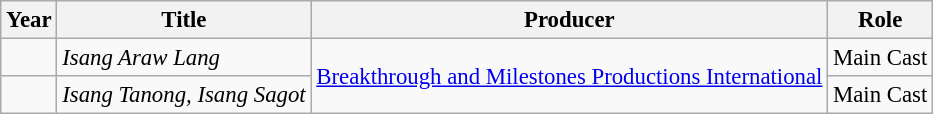<table class="wikitable" style="font-size: 95%;">
<tr>
<th>Year</th>
<th>Title</th>
<th>Producer</th>
<th>Role</th>
</tr>
<tr>
<td></td>
<td><em>Isang Araw Lang</em></td>
<td rowspan="2"><a href='#'>Breakthrough and Milestones Productions International</a></td>
<td>Main Cast</td>
</tr>
<tr>
<td></td>
<td><em>Isang Tanong, Isang Sagot</em></td>
<td>Main Cast</td>
</tr>
</table>
